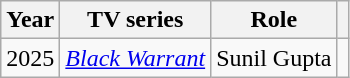<table class="wikitable">
<tr>
<th>Year</th>
<th>TV series</th>
<th>Role</th>
<th></th>
</tr>
<tr>
<td>2025</td>
<td><em><a href='#'>Black Warrant</a></em></td>
<td>Sunil Gupta</td>
<td></td>
</tr>
</table>
